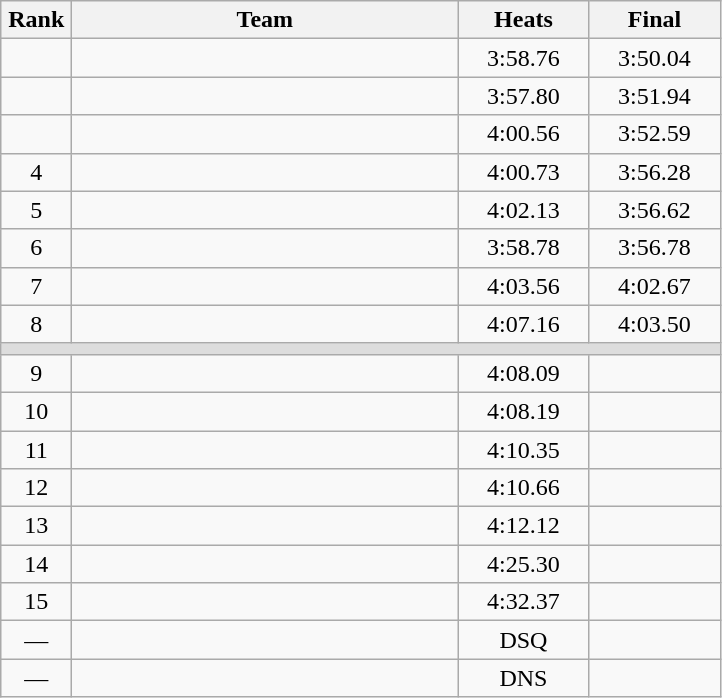<table class=wikitable style="text-align:center">
<tr>
<th width=40>Rank</th>
<th width=250>Team</th>
<th width=80>Heats</th>
<th width=80>Final</th>
</tr>
<tr>
<td></td>
<td align=left></td>
<td>3:58.76</td>
<td>3:50.04</td>
</tr>
<tr>
<td></td>
<td align=left></td>
<td>3:57.80</td>
<td>3:51.94</td>
</tr>
<tr>
<td></td>
<td align=left></td>
<td>4:00.56</td>
<td>3:52.59</td>
</tr>
<tr>
<td>4</td>
<td align=left></td>
<td>4:00.73</td>
<td>3:56.28</td>
</tr>
<tr>
<td>5</td>
<td align=left></td>
<td>4:02.13</td>
<td>3:56.62</td>
</tr>
<tr>
<td>6</td>
<td align=left></td>
<td>3:58.78</td>
<td>3:56.78</td>
</tr>
<tr>
<td>7</td>
<td align=left></td>
<td>4:03.56</td>
<td>4:02.67</td>
</tr>
<tr>
<td>8</td>
<td align=left></td>
<td>4:07.16</td>
<td>4:03.50</td>
</tr>
<tr bgcolor=#DDDDDD>
<td colspan=4></td>
</tr>
<tr>
<td>9</td>
<td align=left></td>
<td>4:08.09</td>
<td></td>
</tr>
<tr>
<td>10</td>
<td align=left></td>
<td>4:08.19</td>
<td></td>
</tr>
<tr>
<td>11</td>
<td align=left></td>
<td>4:10.35</td>
<td></td>
</tr>
<tr>
<td>12</td>
<td align=left></td>
<td>4:10.66</td>
<td></td>
</tr>
<tr>
<td>13</td>
<td align=left></td>
<td>4:12.12</td>
<td></td>
</tr>
<tr>
<td>14</td>
<td align=left></td>
<td>4:25.30</td>
<td></td>
</tr>
<tr>
<td>15</td>
<td align=left></td>
<td>4:32.37</td>
<td></td>
</tr>
<tr>
<td>—</td>
<td align=left></td>
<td>DSQ</td>
<td></td>
</tr>
<tr>
<td>—</td>
<td align=left></td>
<td>DNS</td>
<td></td>
</tr>
</table>
